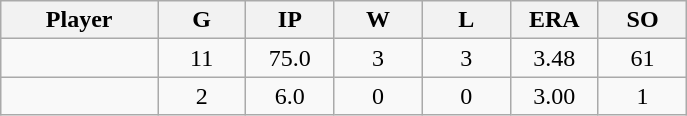<table class="wikitable sortable">
<tr>
<th bgcolor="#DDDDFF" width="16%">Player</th>
<th bgcolor="#DDDDFF" width="9%">G</th>
<th bgcolor="#DDDDFF" width="9%">IP</th>
<th bgcolor="#DDDDFF" width="9%">W</th>
<th bgcolor="#DDDDFF" width="9%">L</th>
<th bgcolor="#DDDDFF" width="9%">ERA</th>
<th bgcolor="#DDDDFF" width="9%">SO</th>
</tr>
<tr align="center">
<td></td>
<td>11</td>
<td>75.0</td>
<td>3</td>
<td>3</td>
<td>3.48</td>
<td>61</td>
</tr>
<tr align="center">
<td></td>
<td>2</td>
<td>6.0</td>
<td>0</td>
<td>0</td>
<td>3.00</td>
<td>1</td>
</tr>
</table>
